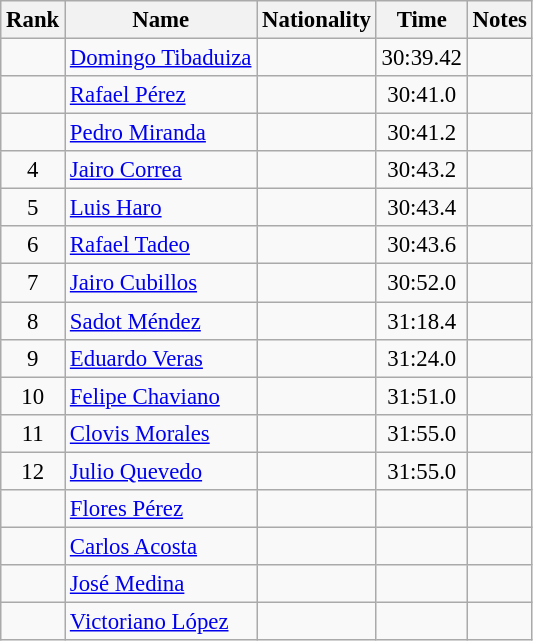<table class="wikitable sortable" style="text-align:center;font-size:95%">
<tr>
<th>Rank</th>
<th>Name</th>
<th>Nationality</th>
<th>Time</th>
<th>Notes</th>
</tr>
<tr>
<td></td>
<td align=left><a href='#'>Domingo Tibaduiza</a></td>
<td align=left></td>
<td>30:39.42</td>
<td></td>
</tr>
<tr>
<td></td>
<td align=left><a href='#'>Rafael Pérez</a></td>
<td align=left></td>
<td>30:41.0</td>
<td></td>
</tr>
<tr>
<td></td>
<td align=left><a href='#'>Pedro Miranda</a></td>
<td align=left></td>
<td>30:41.2</td>
<td></td>
</tr>
<tr>
<td>4</td>
<td align=left><a href='#'>Jairo Correa</a></td>
<td align=left></td>
<td>30:43.2</td>
<td></td>
</tr>
<tr>
<td>5</td>
<td align=left><a href='#'>Luis Haro</a></td>
<td align=left></td>
<td>30:43.4</td>
<td></td>
</tr>
<tr>
<td>6</td>
<td align=left><a href='#'>Rafael Tadeo</a></td>
<td align=left></td>
<td>30:43.6</td>
<td></td>
</tr>
<tr>
<td>7</td>
<td align=left><a href='#'>Jairo Cubillos</a></td>
<td align=left></td>
<td>30:52.0</td>
<td></td>
</tr>
<tr>
<td>8</td>
<td align=left><a href='#'>Sadot Méndez</a></td>
<td align=left></td>
<td>31:18.4</td>
<td></td>
</tr>
<tr>
<td>9</td>
<td align=left><a href='#'>Eduardo Veras</a></td>
<td align=left></td>
<td>31:24.0</td>
<td></td>
</tr>
<tr>
<td>10</td>
<td align=left><a href='#'>Felipe Chaviano</a></td>
<td align=left></td>
<td>31:51.0</td>
<td></td>
</tr>
<tr>
<td>11</td>
<td align=left><a href='#'>Clovis Morales</a></td>
<td align=left></td>
<td>31:55.0</td>
<td></td>
</tr>
<tr>
<td>12</td>
<td align=left><a href='#'>Julio Quevedo</a></td>
<td align=left></td>
<td>31:55.0</td>
<td></td>
</tr>
<tr>
<td></td>
<td align=left><a href='#'>Flores Pérez</a></td>
<td align=left></td>
<td></td>
<td></td>
</tr>
<tr>
<td></td>
<td align=left><a href='#'>Carlos Acosta</a></td>
<td align=left></td>
<td></td>
<td></td>
</tr>
<tr>
<td></td>
<td align=left><a href='#'>José Medina</a></td>
<td align=left></td>
<td></td>
<td></td>
</tr>
<tr>
<td></td>
<td align=left><a href='#'>Victoriano López</a></td>
<td align=left></td>
<td></td>
<td></td>
</tr>
</table>
